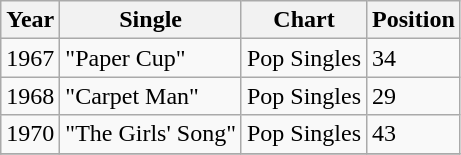<table class="wikitable">
<tr>
<th>Year</th>
<th>Single</th>
<th>Chart</th>
<th>Position</th>
</tr>
<tr>
<td>1967</td>
<td>"Paper Cup"</td>
<td>Pop Singles</td>
<td>34</td>
</tr>
<tr>
<td>1968</td>
<td>"Carpet Man"</td>
<td>Pop Singles</td>
<td>29</td>
</tr>
<tr>
<td>1970</td>
<td>"The Girls' Song"</td>
<td>Pop Singles</td>
<td>43</td>
</tr>
<tr>
</tr>
</table>
